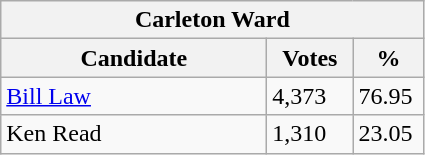<table class="wikitable">
<tr>
<th colspan="3">Carleton Ward</th>
</tr>
<tr>
<th style="width: 170px">Candidate</th>
<th style="width: 50px">Votes</th>
<th style="width: 40px">%</th>
</tr>
<tr>
<td><a href='#'>Bill Law</a></td>
<td>4,373</td>
<td>76.95</td>
</tr>
<tr>
<td>Ken Read</td>
<td>1,310</td>
<td>23.05</td>
</tr>
</table>
